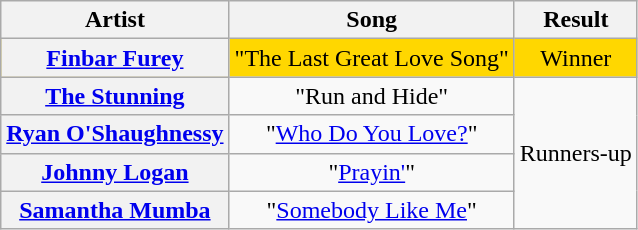<table class="wikitable plainrowheaders" style="text-align:center;">
<tr>
<th>Artist</th>
<th>Song</th>
<th>Result</th>
</tr>
<tr style="background:gold;">
<th scope="row"><a href='#'>Finbar Furey</a></th>
<td>"The Last Great Love Song"</td>
<td>Winner</td>
</tr>
<tr>
<th scope="row"><a href='#'>The Stunning</a></th>
<td>"Run and Hide"</td>
<td rowspan=4>Runners-up</td>
</tr>
<tr>
<th scope="row"><a href='#'>Ryan O'Shaughnessy</a></th>
<td>"<a href='#'>Who Do You Love?</a>"</td>
</tr>
<tr>
<th scope="row"><a href='#'>Johnny Logan</a></th>
<td>"<a href='#'>Prayin'</a>"</td>
</tr>
<tr>
<th scope="row"><a href='#'>Samantha Mumba</a></th>
<td>"<a href='#'>Somebody Like Me</a>"</td>
</tr>
</table>
